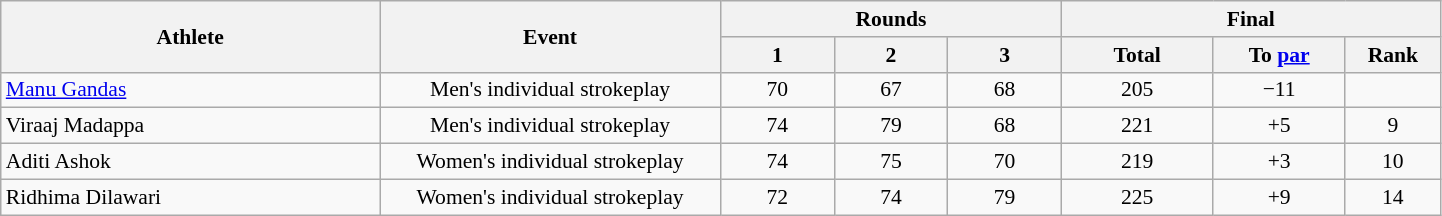<table class=wikitable width="76%" style="font-size:90%;">
<tr>
<th rowspan="2" width="20%">Athlete</th>
<th rowspan="2" width="18%">Event</th>
<th colspan="3" width="18%">Rounds</th>
<th colspan="3" width="20%">Final</th>
</tr>
<tr>
<th width="6%">1</th>
<th width="6%">2</th>
<th width="6%">3</th>
<th width="8%">Total</th>
<th width="7%">To <a href='#'>par</a></th>
<th width="5%">Rank</th>
</tr>
<tr>
<td><a href='#'>Manu Gandas</a></td>
<td align=center>Men's individual strokeplay</td>
<td align=center>70</td>
<td align=center>67</td>
<td align=center>68</td>
<td align=center>205</td>
<td align=center>−11</td>
<td align=center></td>
</tr>
<tr>
<td>Viraaj Madappa</td>
<td align=center>Men's individual strokeplay</td>
<td align=center>74</td>
<td align=center>79</td>
<td align=center>68</td>
<td align=center>221</td>
<td align=center>+5</td>
<td align=center>9</td>
</tr>
<tr>
<td>Aditi Ashok</td>
<td align=center>Women's individual strokeplay</td>
<td align=center>74</td>
<td align=center>75</td>
<td align=center>70</td>
<td align=center>219</td>
<td align=center>+3</td>
<td align=center>10</td>
</tr>
<tr>
<td>Ridhima Dilawari</td>
<td align=center>Women's individual strokeplay</td>
<td align=center>72</td>
<td align=center>74</td>
<td align=center>79</td>
<td align=center>225</td>
<td align=center>+9</td>
<td align=center>14</td>
</tr>
</table>
